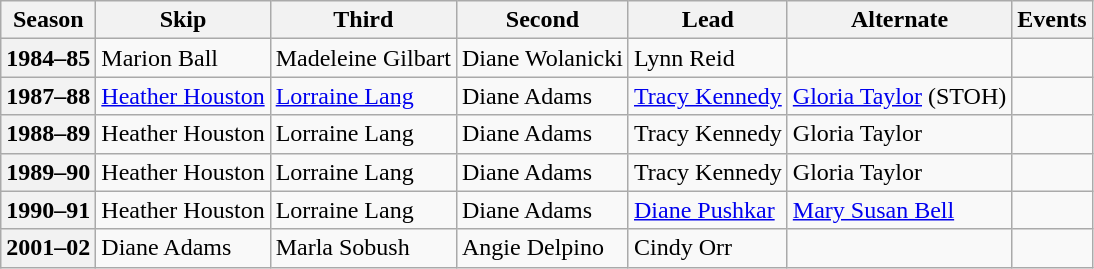<table class="wikitable">
<tr>
<th scope="col">Season</th>
<th scope="col">Skip</th>
<th scope="col">Third</th>
<th scope="col">Second</th>
<th scope="col">Lead</th>
<th scope="col">Alternate</th>
<th scope="col">Events</th>
</tr>
<tr>
<th scope="row">1984–85</th>
<td>Marion Ball</td>
<td>Madeleine Gilbart</td>
<td>Diane Wolanicki</td>
<td>Lynn Reid</td>
<td></td>
<td></td>
</tr>
<tr>
<th scope="row">1987–88</th>
<td><a href='#'>Heather Houston</a></td>
<td><a href='#'>Lorraine Lang</a></td>
<td>Diane Adams</td>
<td><a href='#'>Tracy Kennedy</a></td>
<td><a href='#'>Gloria Taylor</a> (STOH)</td>
<td> <br> </td>
</tr>
<tr>
<th scope="row">1988–89</th>
<td>Heather Houston</td>
<td>Lorraine Lang</td>
<td>Diane Adams</td>
<td>Tracy Kennedy</td>
<td>Gloria Taylor</td>
<td> <br> </td>
</tr>
<tr>
<th scope="row">1989–90</th>
<td>Heather Houston</td>
<td>Lorraine Lang</td>
<td>Diane Adams</td>
<td>Tracy Kennedy</td>
<td>Gloria Taylor</td>
<td> </td>
</tr>
<tr>
<th scope="row">1990–91</th>
<td>Heather Houston</td>
<td>Lorraine Lang</td>
<td>Diane Adams</td>
<td><a href='#'>Diane Pushkar</a></td>
<td><a href='#'>Mary Susan Bell</a></td>
<td> </td>
</tr>
<tr>
<th scope="row">2001–02</th>
<td>Diane Adams</td>
<td>Marla Sobush</td>
<td>Angie Delpino</td>
<td>Cindy Orr</td>
<td></td>
<td></td>
</tr>
</table>
